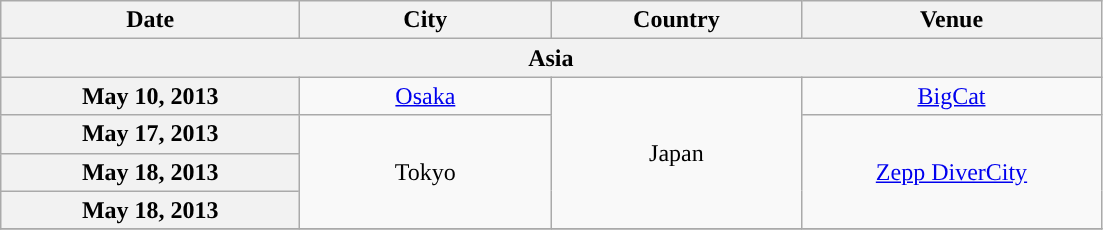<table class="wikitable plainrowheaders" style="text-align:center;">
<tr>
<th scope="col" style="width:12em;">Date</th>
<th scope="col" style="width:10em;">City</th>
<th scope="col" style="width:10em;">Country</th>
<th scope="col" style="width:12em;">Venue</th>
</tr>
<tr>
<th colspan="7">Asia</th>
</tr>
<tr>
<th scope="row" style="text-align:center">May 10, 2013</th>
<td><a href='#'>Osaka</a></td>
<td rowspan="4">Japan</td>
<td><a href='#'>BigCat</a></td>
</tr>
<tr>
<th scope="row" style="text-align:center">May 17, 2013</th>
<td rowspan="3">Tokyo</td>
<td rowspan="3"><a href='#'>Zepp DiverCity</a></td>
</tr>
<tr>
<th scope="row" style="text-align:center">May 18, 2013</th>
</tr>
<tr>
<th scope="row" style="text-align:center">May 18, 2013</th>
</tr>
<tr>
</tr>
</table>
